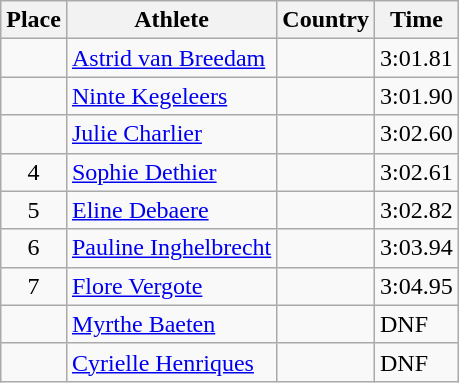<table class="wikitable">
<tr>
<th>Place</th>
<th>Athlete</th>
<th>Country</th>
<th>Time</th>
</tr>
<tr>
<td align=center></td>
<td><a href='#'>Astrid van Breedam</a></td>
<td></td>
<td>3:01.81</td>
</tr>
<tr>
<td align=center></td>
<td><a href='#'>Ninte Kegeleers</a></td>
<td></td>
<td>3:01.90</td>
</tr>
<tr>
<td align=center></td>
<td><a href='#'>Julie Charlier</a></td>
<td></td>
<td>3:02.60</td>
</tr>
<tr>
<td align=center>4</td>
<td><a href='#'>Sophie Dethier</a></td>
<td></td>
<td>3:02.61</td>
</tr>
<tr>
<td align=center>5</td>
<td><a href='#'>Eline Debaere</a></td>
<td></td>
<td>3:02.82</td>
</tr>
<tr>
<td align=center>6</td>
<td><a href='#'>Pauline Inghelbrecht</a></td>
<td></td>
<td>3:03.94</td>
</tr>
<tr>
<td align=center>7</td>
<td><a href='#'>Flore Vergote</a></td>
<td></td>
<td>3:04.95</td>
</tr>
<tr>
<td align=center></td>
<td><a href='#'>Myrthe Baeten</a></td>
<td></td>
<td>DNF</td>
</tr>
<tr>
<td align=center></td>
<td><a href='#'>Cyrielle Henriques</a></td>
<td></td>
<td>DNF</td>
</tr>
</table>
